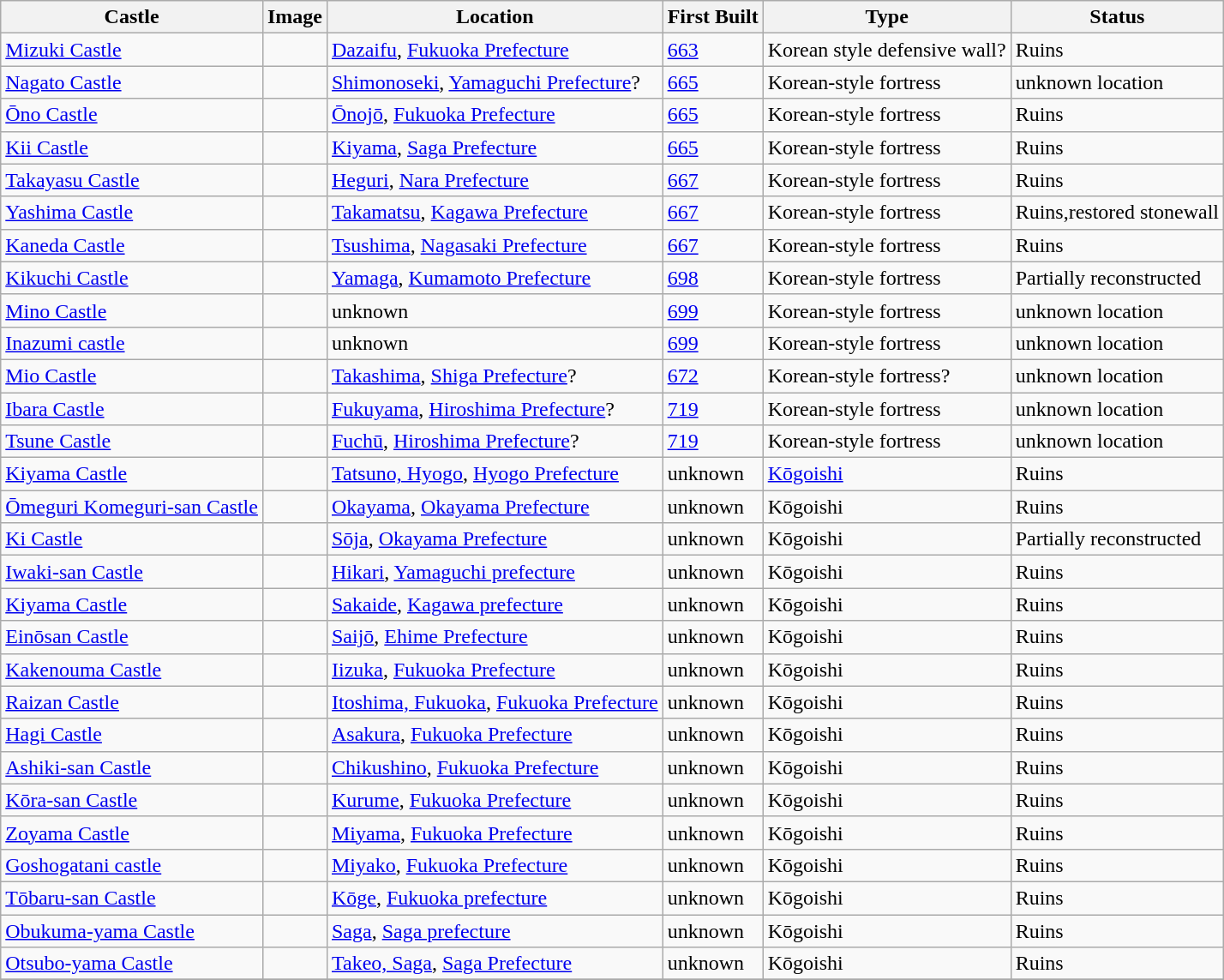<table class="wikitable sortable">
<tr>
<th>Castle</th>
<th>Image</th>
<th>Location</th>
<th data-sort-type=number>First Built</th>
<th>Type</th>
<th>Status</th>
</tr>
<tr>
<td><a href='#'>Mizuki Castle</a></td>
<td></td>
<td><a href='#'>Dazaifu</a>, <a href='#'>Fukuoka Prefecture</a></td>
<td><a href='#'>663</a></td>
<td>Korean style defensive wall?</td>
<td>Ruins</td>
</tr>
<tr>
<td><a href='#'>Nagato Castle</a></td>
<td></td>
<td><a href='#'>Shimonoseki</a>, <a href='#'>Yamaguchi Prefecture</a>?</td>
<td><a href='#'>665</a></td>
<td>Korean-style fortress</td>
<td>unknown location</td>
</tr>
<tr>
<td><a href='#'>Ōno Castle</a></td>
<td></td>
<td><a href='#'>Ōnojō</a>, <a href='#'>Fukuoka Prefecture</a></td>
<td><a href='#'>665</a></td>
<td>Korean-style fortress</td>
<td>Ruins</td>
</tr>
<tr>
<td><a href='#'>Kii Castle</a></td>
<td></td>
<td><a href='#'>Kiyama</a>, <a href='#'>Saga Prefecture</a></td>
<td><a href='#'>665</a></td>
<td>Korean-style fortress</td>
<td>Ruins</td>
</tr>
<tr>
<td><a href='#'>Takayasu Castle</a></td>
<td></td>
<td><a href='#'>Heguri</a>, <a href='#'>Nara Prefecture</a></td>
<td><a href='#'>667</a></td>
<td>Korean-style fortress</td>
<td>Ruins</td>
</tr>
<tr>
<td><a href='#'>Yashima Castle</a></td>
<td></td>
<td><a href='#'>Takamatsu</a>, <a href='#'>Kagawa Prefecture</a></td>
<td><a href='#'>667</a></td>
<td>Korean-style fortress</td>
<td>Ruins,restored stonewall</td>
</tr>
<tr>
<td><a href='#'>Kaneda Castle</a></td>
<td></td>
<td><a href='#'>Tsushima</a>, <a href='#'>Nagasaki Prefecture</a></td>
<td><a href='#'>667</a></td>
<td>Korean-style fortress</td>
<td>Ruins</td>
</tr>
<tr>
<td><a href='#'>Kikuchi Castle</a></td>
<td></td>
<td><a href='#'>Yamaga</a>, <a href='#'>Kumamoto Prefecture</a></td>
<td><a href='#'>698</a></td>
<td>Korean-style fortress</td>
<td>Partially reconstructed</td>
</tr>
<tr>
<td><a href='#'>Mino Castle</a></td>
<td></td>
<td>unknown</td>
<td><a href='#'>699</a></td>
<td>Korean-style fortress</td>
<td>unknown location</td>
</tr>
<tr>
<td><a href='#'>Inazumi castle</a></td>
<td></td>
<td>unknown</td>
<td><a href='#'>699</a></td>
<td>Korean-style fortress</td>
<td>unknown location</td>
</tr>
<tr>
<td><a href='#'>Mio Castle</a></td>
<td></td>
<td><a href='#'>Takashima</a>, <a href='#'>Shiga Prefecture</a>?</td>
<td><a href='#'>672</a></td>
<td>Korean-style fortress?</td>
<td>unknown location</td>
</tr>
<tr>
<td><a href='#'>Ibara Castle</a></td>
<td></td>
<td><a href='#'>Fukuyama</a>, <a href='#'>Hiroshima Prefecture</a>?</td>
<td><a href='#'>719</a></td>
<td>Korean-style fortress</td>
<td>unknown location</td>
</tr>
<tr>
<td><a href='#'>Tsune Castle</a></td>
<td></td>
<td><a href='#'>Fuchū</a>, <a href='#'>Hiroshima Prefecture</a>?</td>
<td><a href='#'>719</a></td>
<td>Korean-style fortress</td>
<td>unknown location</td>
</tr>
<tr>
<td><a href='#'>Kiyama Castle</a></td>
<td></td>
<td><a href='#'>Tatsuno, Hyogo</a>, <a href='#'>Hyogo Prefecture</a></td>
<td>unknown</td>
<td><a href='#'>Kōgoishi</a></td>
<td>Ruins</td>
</tr>
<tr>
<td><a href='#'>Ōmeguri Komeguri-san Castle</a></td>
<td></td>
<td><a href='#'>Okayama</a>, <a href='#'>Okayama Prefecture</a></td>
<td>unknown</td>
<td>Kōgoishi</td>
<td>Ruins</td>
</tr>
<tr>
<td><a href='#'>Ki Castle</a></td>
<td></td>
<td><a href='#'>Sōja</a>, <a href='#'>Okayama Prefecture</a></td>
<td>unknown</td>
<td>Kōgoishi</td>
<td>Partially reconstructed</td>
</tr>
<tr>
<td><a href='#'>Iwaki-san Castle</a></td>
<td></td>
<td><a href='#'>Hikari</a>, <a href='#'>Yamaguchi prefecture</a></td>
<td>unknown</td>
<td>Kōgoishi</td>
<td>Ruins</td>
</tr>
<tr>
<td><a href='#'>Kiyama Castle</a></td>
<td></td>
<td><a href='#'>Sakaide</a>, <a href='#'>Kagawa prefecture</a></td>
<td>unknown</td>
<td>Kōgoishi</td>
<td>Ruins</td>
</tr>
<tr>
<td><a href='#'>Einōsan Castle</a></td>
<td></td>
<td><a href='#'>Saijō</a>, <a href='#'>Ehime Prefecture</a></td>
<td>unknown</td>
<td>Kōgoishi</td>
<td>Ruins</td>
</tr>
<tr>
<td><a href='#'>Kakenouma Castle</a></td>
<td></td>
<td><a href='#'>Iizuka</a>, <a href='#'>Fukuoka Prefecture</a></td>
<td>unknown</td>
<td>Kōgoishi</td>
<td>Ruins</td>
</tr>
<tr>
<td><a href='#'>Raizan Castle</a></td>
<td></td>
<td><a href='#'>Itoshima, Fukuoka</a>, <a href='#'>Fukuoka Prefecture</a></td>
<td>unknown</td>
<td>Kōgoishi</td>
<td>Ruins</td>
</tr>
<tr>
<td><a href='#'>Hagi Castle</a></td>
<td></td>
<td><a href='#'>Asakura</a>, <a href='#'>Fukuoka Prefecture</a></td>
<td>unknown</td>
<td>Kōgoishi</td>
<td>Ruins</td>
</tr>
<tr>
<td><a href='#'>Ashiki-san Castle</a></td>
<td></td>
<td><a href='#'>Chikushino</a>, <a href='#'>Fukuoka Prefecture</a></td>
<td>unknown</td>
<td>Kōgoishi</td>
<td>Ruins</td>
</tr>
<tr>
<td><a href='#'>Kōra-san Castle</a></td>
<td></td>
<td><a href='#'>Kurume</a>, <a href='#'>Fukuoka Prefecture</a></td>
<td>unknown</td>
<td>Kōgoishi</td>
<td>Ruins</td>
</tr>
<tr>
<td><a href='#'>Zoyama Castle</a></td>
<td></td>
<td><a href='#'>Miyama</a>, <a href='#'>Fukuoka Prefecture</a></td>
<td>unknown</td>
<td>Kōgoishi</td>
<td>Ruins</td>
</tr>
<tr>
<td><a href='#'>Goshogatani castle</a></td>
<td></td>
<td><a href='#'>Miyako</a>, <a href='#'>Fukuoka Prefecture</a></td>
<td>unknown</td>
<td>Kōgoishi</td>
<td>Ruins</td>
</tr>
<tr>
<td><a href='#'>Tōbaru-san Castle</a></td>
<td></td>
<td><a href='#'>Kōge</a>, <a href='#'>Fukuoka prefecture</a></td>
<td>unknown</td>
<td>Kōgoishi</td>
<td>Ruins</td>
</tr>
<tr>
<td><a href='#'>Obukuma-yama Castle</a></td>
<td></td>
<td><a href='#'>Saga</a>, <a href='#'>Saga prefecture</a></td>
<td>unknown</td>
<td>Kōgoishi</td>
<td>Ruins</td>
</tr>
<tr>
<td><a href='#'>Otsubo-yama Castle</a></td>
<td></td>
<td><a href='#'>Takeo, Saga</a>, <a href='#'>Saga Prefecture</a></td>
<td>unknown</td>
<td>Kōgoishi</td>
<td>Ruins</td>
</tr>
<tr>
</tr>
</table>
